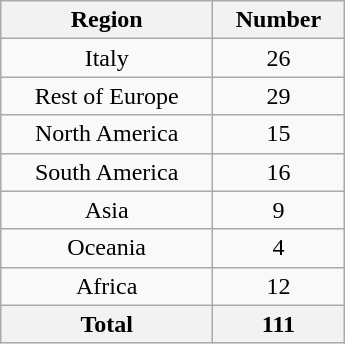<table class="wikitable sortable" style="width:230px; float:right; margin:0 1em;">
<tr>
<th scope="col">Region</th>
<th scope="col">Number</th>
</tr>
<tr>
<td style="text-align:center" scope="row">Italy</td>
<td style="text-align:center">26</td>
</tr>
<tr>
<td style="text-align:center" scope="row" data-sort-value="Europe, Rest of">Rest of Europe</td>
<td style="text-align:center">29</td>
</tr>
<tr>
<td style="text-align:center" scope="row" data-sort-value="America, North">North America</td>
<td style="text-align:center">15</td>
</tr>
<tr>
<td style="text-align:center" scope="row" data-sort-value="America, South">South America</td>
<td style="text-align:center">16</td>
</tr>
<tr>
<td style="text-align:center" scope="row">Asia</td>
<td style="text-align:center">9</td>
</tr>
<tr>
<td style="text-align:center" scope="row">Oceania</td>
<td style="text-align:center">4</td>
</tr>
<tr>
<td style="text-align:center" scope="row">Africa</td>
<td style="text-align:center">12</td>
</tr>
<tr>
<th scope="row">Total</th>
<th>111</th>
</tr>
</table>
